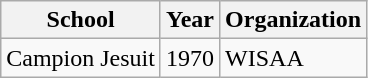<table class="wikitable">
<tr>
<th>School</th>
<th>Year</th>
<th>Organization</th>
</tr>
<tr>
<td>Campion Jesuit</td>
<td>1970</td>
<td>WISAA</td>
</tr>
</table>
